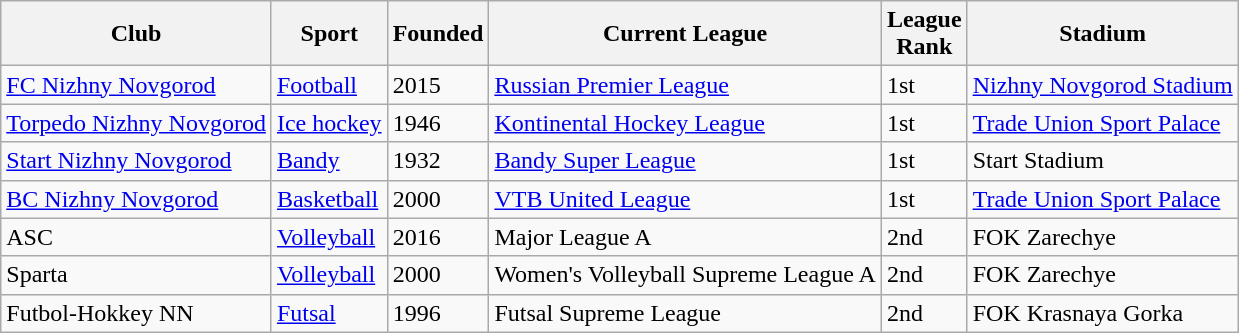<table class="wikitable">
<tr>
<th>Club</th>
<th>Sport</th>
<th>Founded</th>
<th>Current League</th>
<th>League<br>Rank</th>
<th>Stadium</th>
</tr>
<tr>
<td><a href='#'>FC Nizhny Novgorod</a></td>
<td><a href='#'>Football</a></td>
<td>2015</td>
<td><a href='#'>Russian Premier League</a></td>
<td>1st</td>
<td><a href='#'>Nizhny Novgorod Stadium</a></td>
</tr>
<tr>
<td><a href='#'>Torpedo Nizhny Novgorod</a></td>
<td><a href='#'>Ice hockey</a></td>
<td>1946</td>
<td><a href='#'>Kontinental Hockey League</a></td>
<td>1st</td>
<td><a href='#'>Trade Union Sport Palace</a></td>
</tr>
<tr>
<td><a href='#'>Start Nizhny Novgorod</a></td>
<td><a href='#'>Bandy</a></td>
<td>1932</td>
<td><a href='#'>Bandy Super League</a></td>
<td>1st</td>
<td>Start Stadium</td>
</tr>
<tr>
<td><a href='#'>BC Nizhny Novgorod</a></td>
<td><a href='#'>Basketball</a></td>
<td>2000</td>
<td><a href='#'>VTB United League</a></td>
<td>1st</td>
<td><a href='#'>Trade Union Sport Palace</a></td>
</tr>
<tr>
<td>ASC</td>
<td><a href='#'>Volleyball</a></td>
<td>2016</td>
<td>Major League A</td>
<td>2nd</td>
<td>FOK Zarechye</td>
</tr>
<tr>
<td>Sparta</td>
<td><a href='#'>Volleyball</a></td>
<td>2000</td>
<td>Women's Volleyball Supreme League A</td>
<td>2nd</td>
<td>FOK Zarechye</td>
</tr>
<tr>
<td>Futbol-Hokkey NN</td>
<td><a href='#'>Futsal</a></td>
<td>1996</td>
<td>Futsal Supreme League</td>
<td>2nd</td>
<td>FOK Krasnaya Gorka</td>
</tr>
</table>
